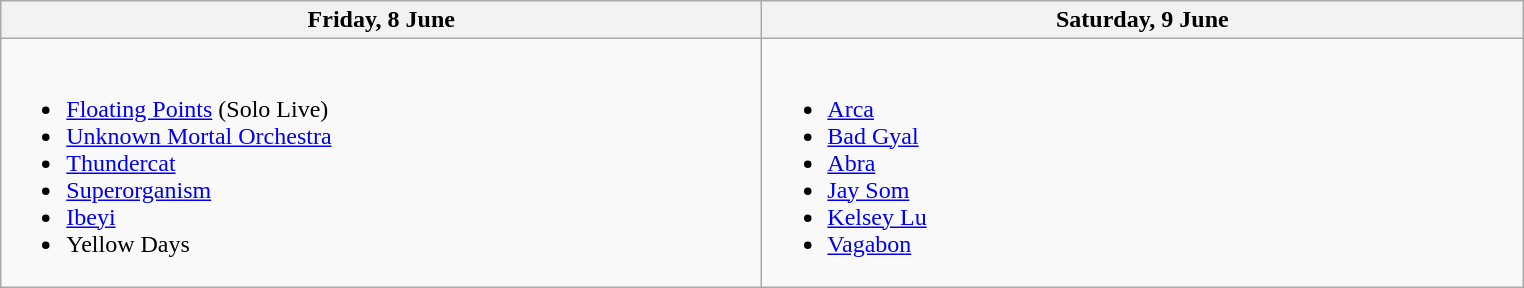<table class="wikitable">
<tr>
<th width="500">Friday, 8 June</th>
<th width="500">Saturday, 9 June</th>
</tr>
<tr valign="top">
<td><br><ul><li><a href='#'>Floating Points</a> (Solo Live)</li><li><a href='#'>Unknown Mortal Orchestra</a></li><li><a href='#'>Thundercat</a></li><li><a href='#'>Superorganism</a></li><li><a href='#'>Ibeyi</a></li><li>Yellow Days</li></ul></td>
<td><br><ul><li><a href='#'>Arca</a></li><li><a href='#'>Bad Gyal</a></li><li><a href='#'>Abra</a></li><li><a href='#'>Jay Som</a></li><li><a href='#'>Kelsey Lu</a></li><li><a href='#'>Vagabon</a></li></ul></td>
</tr>
</table>
